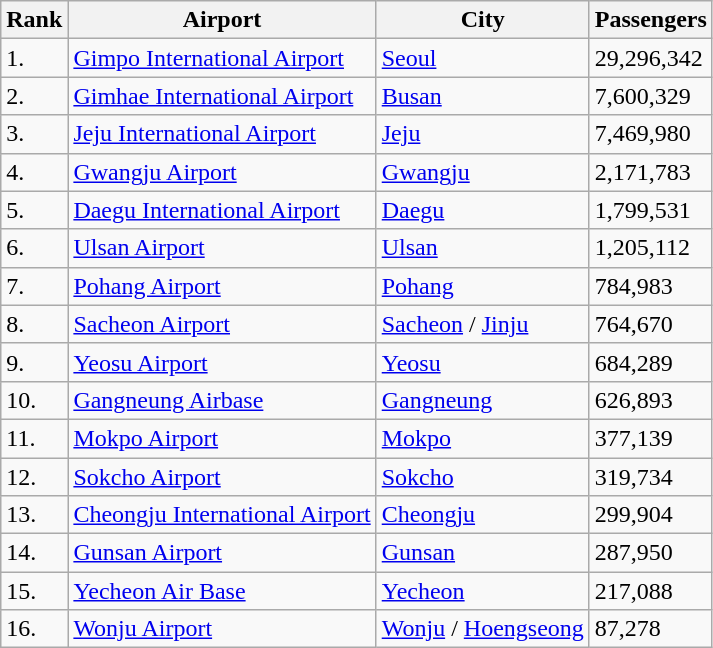<table class="wikitable">
<tr>
<th>Rank</th>
<th>Airport</th>
<th>City</th>
<th>Passengers</th>
</tr>
<tr>
<td>1.</td>
<td><a href='#'>Gimpo International Airport</a></td>
<td><a href='#'>Seoul</a></td>
<td>29,296,342</td>
</tr>
<tr>
<td>2.</td>
<td><a href='#'>Gimhae International Airport</a></td>
<td><a href='#'>Busan</a></td>
<td>7,600,329</td>
</tr>
<tr>
<td>3.</td>
<td><a href='#'>Jeju International Airport</a></td>
<td><a href='#'>Jeju</a></td>
<td>7,469,980</td>
</tr>
<tr>
<td>4.</td>
<td><a href='#'>Gwangju Airport</a></td>
<td><a href='#'>Gwangju</a></td>
<td>2,171,783</td>
</tr>
<tr>
<td>5.</td>
<td><a href='#'>Daegu International Airport</a></td>
<td><a href='#'>Daegu</a></td>
<td>1,799,531</td>
</tr>
<tr>
<td>6.</td>
<td><a href='#'>Ulsan Airport</a></td>
<td><a href='#'>Ulsan</a></td>
<td>1,205,112</td>
</tr>
<tr>
<td>7.</td>
<td><a href='#'>Pohang Airport</a></td>
<td><a href='#'>Pohang</a></td>
<td>784,983</td>
</tr>
<tr>
<td>8.</td>
<td><a href='#'>Sacheon Airport</a></td>
<td><a href='#'>Sacheon</a> / <a href='#'>Jinju</a></td>
<td>764,670</td>
</tr>
<tr>
<td>9.</td>
<td><a href='#'>Yeosu Airport</a></td>
<td><a href='#'>Yeosu</a></td>
<td>684,289</td>
</tr>
<tr>
<td>10.</td>
<td><a href='#'>Gangneung Airbase</a></td>
<td><a href='#'>Gangneung</a></td>
<td>626,893</td>
</tr>
<tr>
<td>11.</td>
<td><a href='#'>Mokpo Airport</a></td>
<td><a href='#'>Mokpo</a></td>
<td>377,139</td>
</tr>
<tr>
<td>12.</td>
<td><a href='#'>Sokcho Airport</a></td>
<td><a href='#'>Sokcho</a></td>
<td>319,734</td>
</tr>
<tr>
<td>13.</td>
<td><a href='#'>Cheongju International Airport</a></td>
<td><a href='#'>Cheongju</a></td>
<td>299,904</td>
</tr>
<tr>
<td>14.</td>
<td><a href='#'>Gunsan Airport</a></td>
<td><a href='#'>Gunsan</a></td>
<td>287,950</td>
</tr>
<tr>
<td>15.</td>
<td><a href='#'>Yecheon Air Base</a></td>
<td><a href='#'>Yecheon</a></td>
<td>217,088</td>
</tr>
<tr>
<td>16.</td>
<td><a href='#'>Wonju Airport</a></td>
<td><a href='#'>Wonju</a> / <a href='#'>Hoengseong</a></td>
<td>87,278</td>
</tr>
</table>
